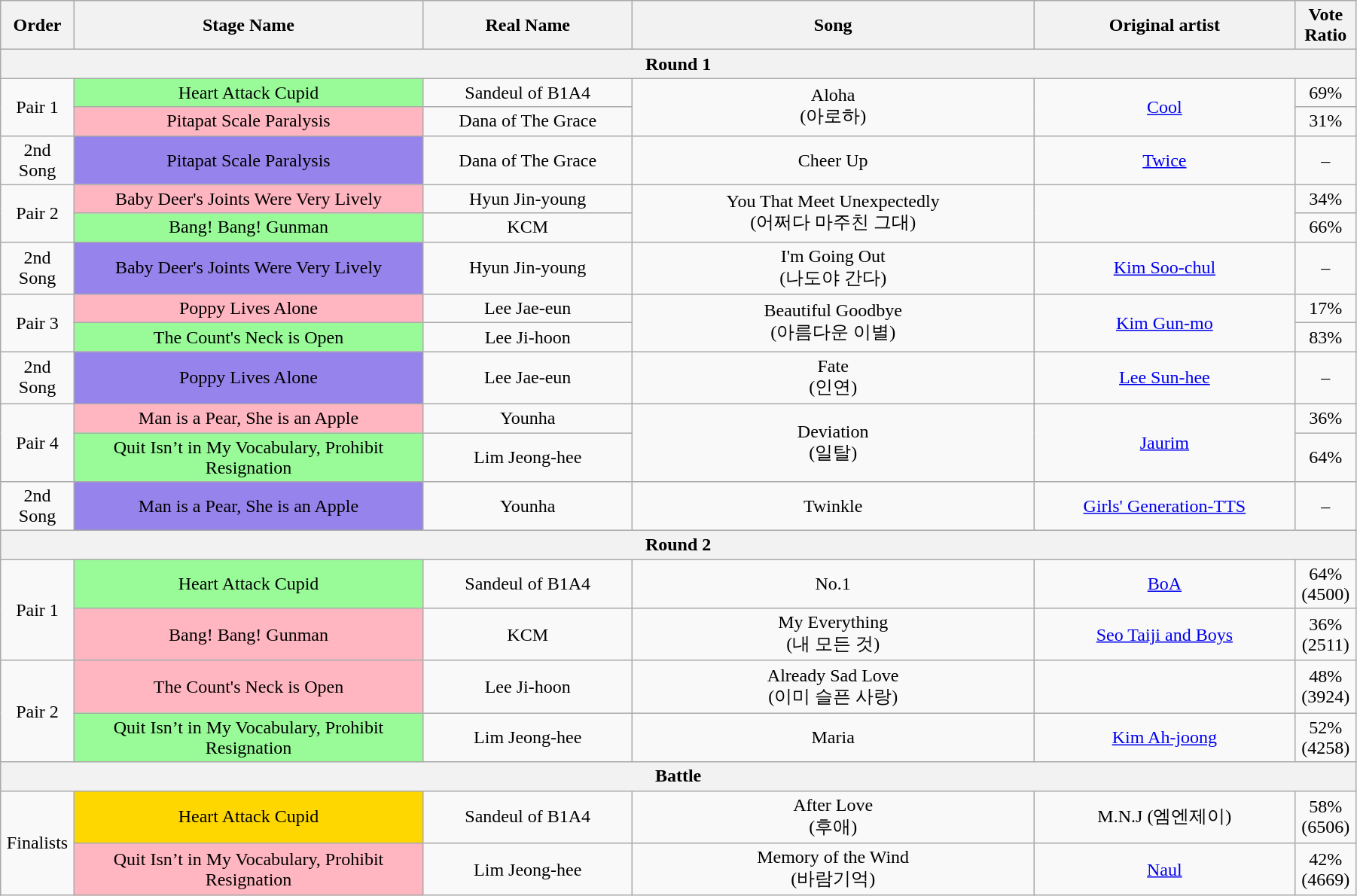<table class="wikitable" style="text-align:center; width:95%;">
<tr>
<th style="width:1%;">Order</th>
<th style="width:20%;">Stage Name</th>
<th style="width:12%;">Real Name</th>
<th style="width:23%;">Song</th>
<th style="width:15%;">Original artist</th>
<th style="width:1%;">Vote Ratio</th>
</tr>
<tr>
<th colspan=6>Round 1</th>
</tr>
<tr>
<td rowspan=2>Pair 1</td>
<td bgcolor="palegreen">Heart Attack Cupid</td>
<td>Sandeul of B1A4</td>
<td rowspan=2>Aloha<br>(아로하)</td>
<td rowspan=2><a href='#'>Cool</a></td>
<td>69%</td>
</tr>
<tr>
<td bgcolor="lightpink">Pitapat Scale Paralysis</td>
<td>Dana of The Grace</td>
<td>31%</td>
</tr>
<tr>
<td>2nd Song</td>
<td bgcolor="#9683EC">Pitapat Scale Paralysis</td>
<td>Dana of The Grace</td>
<td>Cheer Up</td>
<td><a href='#'>Twice</a></td>
<td>–</td>
</tr>
<tr>
<td rowspan=2>Pair 2</td>
<td bgcolor="lightpink">Baby Deer's Joints Were Very Lively</td>
<td>Hyun Jin-young</td>
<td rowspan=2>You That Meet Unexpectedly<br>(어쩌다 마주친 그대)</td>
<td rowspan=2></td>
<td>34%</td>
</tr>
<tr>
<td bgcolor="palegreen">Bang! Bang! Gunman</td>
<td>KCM</td>
<td>66%</td>
</tr>
<tr>
<td>2nd Song</td>
<td bgcolor="#9683EC">Baby Deer's Joints Were Very Lively</td>
<td>Hyun Jin-young</td>
<td>I'm Going Out<br>(나도야 간다)</td>
<td><a href='#'>Kim Soo-chul</a></td>
<td>–</td>
</tr>
<tr>
<td rowspan=2>Pair 3</td>
<td bgcolor="lightpink">Poppy Lives Alone</td>
<td>Lee Jae-eun</td>
<td rowspan=2>Beautiful Goodbye<br>(아름다운 이별)</td>
<td rowspan=2><a href='#'>Kim Gun-mo</a></td>
<td>17%</td>
</tr>
<tr>
<td bgcolor="palegreen">The Count's Neck is Open</td>
<td>Lee Ji-hoon</td>
<td>83%</td>
</tr>
<tr>
<td>2nd Song</td>
<td bgcolor="#9683EC">Poppy Lives Alone</td>
<td>Lee Jae-eun</td>
<td>Fate<br>(인연)</td>
<td><a href='#'>Lee Sun-hee</a></td>
<td>–</td>
</tr>
<tr>
<td rowspan=2>Pair 4</td>
<td bgcolor="lightpink">Man is a Pear, She is an Apple</td>
<td>Younha</td>
<td rowspan=2>Deviation<br>(일탈)</td>
<td rowspan=2><a href='#'>Jaurim</a></td>
<td>36%</td>
</tr>
<tr>
<td bgcolor="palegreen">Quit Isn’t in My Vocabulary, Prohibit Resignation</td>
<td>Lim Jeong-hee</td>
<td>64%</td>
</tr>
<tr>
<td>2nd Song</td>
<td bgcolor="#9683EC">Man is a Pear, She is an Apple</td>
<td>Younha</td>
<td>Twinkle</td>
<td><a href='#'>Girls' Generation-TTS</a></td>
<td>–</td>
</tr>
<tr>
<th colspan=6>Round 2</th>
</tr>
<tr>
<td rowspan=2>Pair 1</td>
<td bgcolor="palegreen">Heart Attack Cupid</td>
<td>Sandeul of B1A4</td>
<td>No.1</td>
<td><a href='#'>BoA</a></td>
<td>64% (4500)</td>
</tr>
<tr>
<td bgcolor="lightpink">Bang! Bang! Gunman</td>
<td>KCM</td>
<td>My Everything<br>(내 모든 것)</td>
<td><a href='#'>Seo Taiji and Boys</a></td>
<td>36% (2511)</td>
</tr>
<tr>
<td rowspan=2>Pair 2</td>
<td bgcolor="lightpink">The Count's Neck is Open</td>
<td>Lee Ji-hoon</td>
<td>Already Sad Love<br>(이미 슬픈 사랑)</td>
<td></td>
<td>48% (3924)</td>
</tr>
<tr>
<td bgcolor="palegreen">Quit Isn’t in My Vocabulary, Prohibit Resignation</td>
<td>Lim Jeong-hee</td>
<td>Maria</td>
<td><a href='#'>Kim Ah-joong</a></td>
<td>52% (4258)</td>
</tr>
<tr>
<th colspan=6>Battle</th>
</tr>
<tr>
<td rowspan=2>Finalists</td>
<td bgcolor="gold">Heart Attack Cupid</td>
<td>Sandeul of B1A4</td>
<td>After Love<br>(후애)</td>
<td>M.N.J (엠엔제이)</td>
<td>58% (6506)</td>
</tr>
<tr>
<td bgcolor="lightpink">Quit Isn’t in My Vocabulary, Prohibit Resignation</td>
<td>Lim Jeong-hee</td>
<td>Memory of the Wind<br>(바람기억)</td>
<td><a href='#'>Naul</a></td>
<td>42% (4669)</td>
</tr>
</table>
